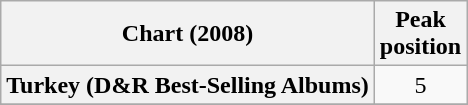<table class="wikitable plainrowheaders sortable" style="text-align:center;" border="1">
<tr>
<th scope="col">Chart (2008)</th>
<th scope="col">Peak<br>position</th>
</tr>
<tr>
<th scope="row">Turkey (D&R Best-Selling Albums)</th>
<td>5</td>
</tr>
<tr>
</tr>
</table>
